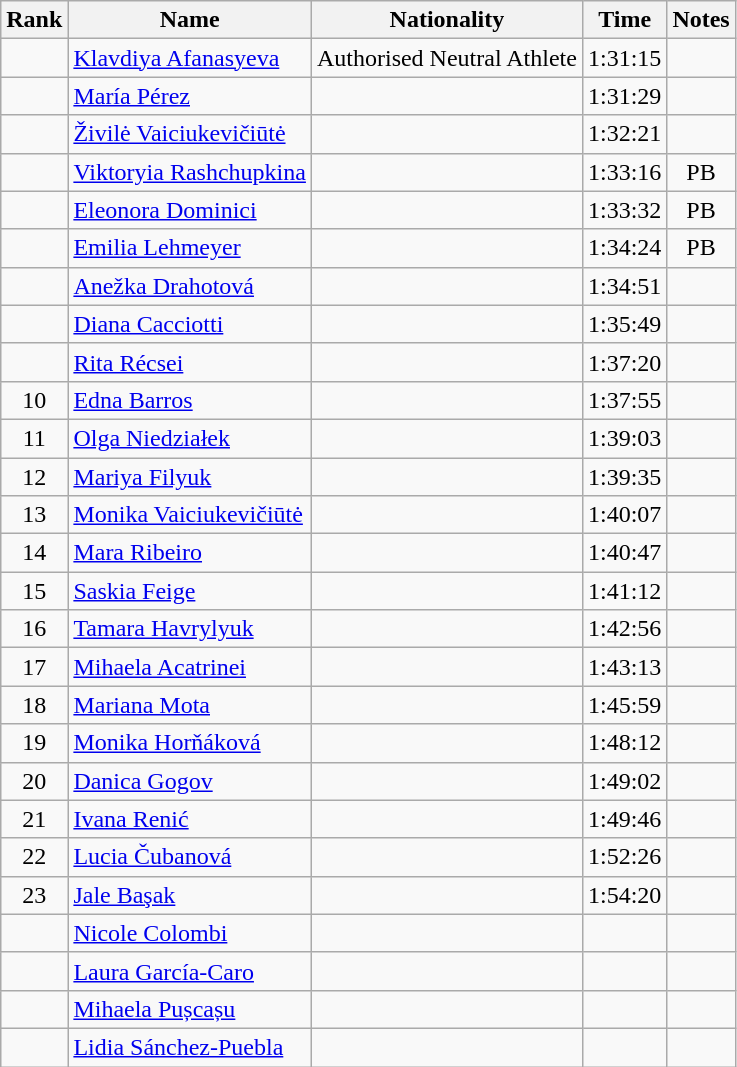<table class="wikitable sortable" style="text-align:center">
<tr>
<th>Rank</th>
<th>Name</th>
<th>Nationality</th>
<th>Time</th>
<th>Notes</th>
</tr>
<tr>
<td></td>
<td align=left><a href='#'>Klavdiya Afanasyeva</a></td>
<td align=left>Authorised Neutral Athlete</td>
<td>1:31:15</td>
<td></td>
</tr>
<tr>
<td></td>
<td align=left><a href='#'>María Pérez</a></td>
<td align=left></td>
<td>1:31:29</td>
<td></td>
</tr>
<tr>
<td></td>
<td align=left><a href='#'>Živilė Vaiciukevičiūtė</a></td>
<td align=left></td>
<td>1:32:21</td>
<td></td>
</tr>
<tr>
<td></td>
<td align=left><a href='#'>Viktoryia Rashchupkina</a></td>
<td align=left></td>
<td>1:33:16</td>
<td>PB</td>
</tr>
<tr>
<td></td>
<td align=left><a href='#'>Eleonora Dominici</a></td>
<td align=left></td>
<td>1:33:32</td>
<td>PB</td>
</tr>
<tr>
<td></td>
<td align=left><a href='#'>Emilia Lehmeyer</a></td>
<td align=left></td>
<td>1:34:24</td>
<td>PB</td>
</tr>
<tr>
<td></td>
<td align=left><a href='#'>Anežka Drahotová</a></td>
<td align=left></td>
<td>1:34:51</td>
<td></td>
</tr>
<tr>
<td></td>
<td align=left><a href='#'>Diana Cacciotti</a></td>
<td align=left></td>
<td>1:35:49</td>
<td></td>
</tr>
<tr>
<td></td>
<td align=left><a href='#'>Rita Récsei</a></td>
<td align=left></td>
<td>1:37:20</td>
<td></td>
</tr>
<tr>
<td>10</td>
<td align=left><a href='#'>Edna Barros</a></td>
<td align=left></td>
<td>1:37:55</td>
<td></td>
</tr>
<tr>
<td>11</td>
<td align=left><a href='#'>Olga Niedziałek</a></td>
<td align=left></td>
<td>1:39:03</td>
<td></td>
</tr>
<tr>
<td>12</td>
<td align=left><a href='#'>Mariya Filyuk</a></td>
<td align=left></td>
<td>1:39:35</td>
<td></td>
</tr>
<tr>
<td>13</td>
<td align=left><a href='#'>Monika Vaiciukevičiūtė</a></td>
<td align=left></td>
<td>1:40:07</td>
<td></td>
</tr>
<tr>
<td>14</td>
<td align=left><a href='#'>Mara Ribeiro</a></td>
<td align=left></td>
<td>1:40:47</td>
<td></td>
</tr>
<tr>
<td>15</td>
<td align=left><a href='#'>Saskia Feige</a></td>
<td align=left></td>
<td>1:41:12</td>
<td></td>
</tr>
<tr>
<td>16</td>
<td align=left><a href='#'>Tamara Havrylyuk</a></td>
<td align=left></td>
<td>1:42:56</td>
<td></td>
</tr>
<tr>
<td>17</td>
<td align=left><a href='#'>Mihaela Acatrinei</a></td>
<td align=left></td>
<td>1:43:13</td>
<td></td>
</tr>
<tr>
<td>18</td>
<td align=left><a href='#'>Mariana Mota</a></td>
<td align=left></td>
<td>1:45:59</td>
<td></td>
</tr>
<tr>
<td>19</td>
<td align=left><a href='#'>Monika Horňáková</a></td>
<td align=left></td>
<td>1:48:12</td>
<td></td>
</tr>
<tr>
<td>20</td>
<td align=left><a href='#'>Danica Gogov</a></td>
<td align=left></td>
<td>1:49:02</td>
<td></td>
</tr>
<tr>
<td>21</td>
<td align=left><a href='#'>Ivana Renić</a></td>
<td align=left></td>
<td>1:49:46</td>
<td></td>
</tr>
<tr>
<td>22</td>
<td align=left><a href='#'>Lucia Čubanová</a></td>
<td align=left></td>
<td>1:52:26</td>
<td></td>
</tr>
<tr>
<td>23</td>
<td align=left><a href='#'>Jale Başak</a></td>
<td align=left></td>
<td>1:54:20</td>
<td></td>
</tr>
<tr>
<td></td>
<td align=left><a href='#'>Nicole Colombi</a></td>
<td align=left></td>
<td></td>
<td></td>
</tr>
<tr>
<td></td>
<td align=left><a href='#'>Laura García-Caro</a></td>
<td align=left></td>
<td></td>
<td></td>
</tr>
<tr>
<td></td>
<td align=left><a href='#'>Mihaela Pușcașu</a></td>
<td align=left></td>
<td></td>
<td></td>
</tr>
<tr>
<td></td>
<td align=left><a href='#'>Lidia Sánchez-Puebla</a></td>
<td align=left></td>
<td></td>
<td></td>
</tr>
</table>
